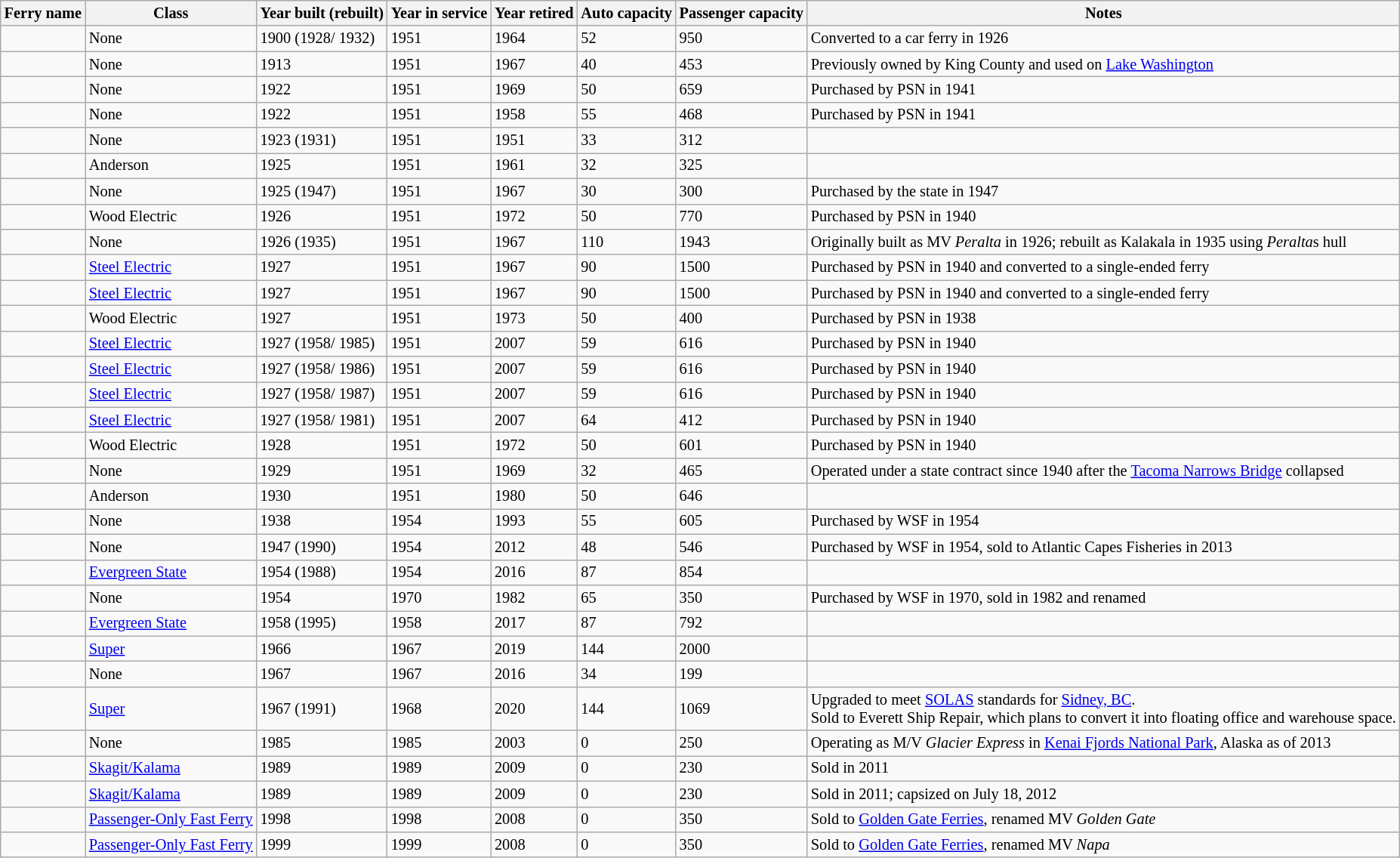<table class="wikitable sortable" style="font-size:85%">
<tr>
<th>Ferry name</th>
<th>Class</th>
<th>Year built (rebuilt)</th>
<th>Year in service</th>
<th>Year retired</th>
<th>Auto capacity</th>
<th>Passenger capacity</th>
<th>Notes</th>
</tr>
<tr>
<td></td>
<td>None</td>
<td>1900 (1928/ 1932)</td>
<td>1951</td>
<td>1964</td>
<td>52</td>
<td>950</td>
<td>Converted to a car ferry in 1926</td>
</tr>
<tr>
<td></td>
<td>None</td>
<td>1913</td>
<td>1951</td>
<td>1967</td>
<td>40</td>
<td>453</td>
<td>Previously owned by King County and used on <a href='#'>Lake Washington</a></td>
</tr>
<tr>
<td></td>
<td>None</td>
<td>1922</td>
<td>1951</td>
<td>1969</td>
<td>50</td>
<td>659</td>
<td>Purchased by PSN in 1941</td>
</tr>
<tr>
<td></td>
<td>None</td>
<td>1922</td>
<td>1951</td>
<td>1958</td>
<td>55</td>
<td>468</td>
<td>Purchased by PSN in 1941</td>
</tr>
<tr>
<td></td>
<td>None</td>
<td>1923 (1931)</td>
<td>1951</td>
<td>1951</td>
<td>33</td>
<td>312</td>
<td></td>
</tr>
<tr>
<td></td>
<td>Anderson</td>
<td>1925</td>
<td>1951</td>
<td>1961</td>
<td>32</td>
<td>325</td>
<td></td>
</tr>
<tr>
<td></td>
<td>None</td>
<td>1925 (1947)</td>
<td>1951</td>
<td>1967</td>
<td>30</td>
<td>300</td>
<td>Purchased by the state in 1947</td>
</tr>
<tr>
<td></td>
<td>Wood Electric</td>
<td>1926</td>
<td>1951</td>
<td>1972</td>
<td>50</td>
<td>770</td>
<td>Purchased by PSN in 1940</td>
</tr>
<tr>
<td></td>
<td>None</td>
<td>1926 (1935)</td>
<td>1951</td>
<td>1967</td>
<td>110</td>
<td>1943</td>
<td>Originally built as MV <em>Peralta</em> in 1926; rebuilt as Kalakala in 1935 using <em>Peralta</em>s hull</td>
</tr>
<tr>
<td></td>
<td><a href='#'>Steel Electric</a></td>
<td>1927</td>
<td>1951</td>
<td>1967</td>
<td>90</td>
<td>1500</td>
<td>Purchased by PSN in 1940 and converted to a single-ended ferry</td>
</tr>
<tr>
<td></td>
<td><a href='#'>Steel Electric</a></td>
<td>1927</td>
<td>1951</td>
<td>1967</td>
<td>90</td>
<td>1500</td>
<td>Purchased by PSN in 1940 and converted to a single-ended ferry</td>
</tr>
<tr>
<td></td>
<td>Wood Electric</td>
<td>1927</td>
<td>1951</td>
<td>1973</td>
<td>50</td>
<td>400</td>
<td>Purchased by PSN in 1938</td>
</tr>
<tr>
<td></td>
<td><a href='#'>Steel Electric</a></td>
<td>1927 (1958/ 1985)</td>
<td>1951</td>
<td>2007</td>
<td>59</td>
<td>616</td>
<td>Purchased by PSN in 1940</td>
</tr>
<tr>
<td></td>
<td><a href='#'>Steel Electric</a></td>
<td>1927 (1958/ 1986)</td>
<td>1951</td>
<td>2007</td>
<td>59</td>
<td>616</td>
<td>Purchased by PSN in 1940</td>
</tr>
<tr>
<td></td>
<td><a href='#'>Steel Electric</a></td>
<td>1927 (1958/ 1987)</td>
<td>1951</td>
<td>2007</td>
<td>59</td>
<td>616</td>
<td>Purchased by PSN in 1940</td>
</tr>
<tr>
<td></td>
<td><a href='#'>Steel Electric</a></td>
<td>1927 (1958/ 1981)</td>
<td>1951</td>
<td>2007</td>
<td>64</td>
<td>412</td>
<td>Purchased by PSN in 1940</td>
</tr>
<tr>
<td></td>
<td>Wood Electric</td>
<td>1928</td>
<td>1951</td>
<td>1972</td>
<td>50</td>
<td>601</td>
<td>Purchased by PSN in 1940</td>
</tr>
<tr>
<td></td>
<td>None</td>
<td>1929</td>
<td>1951</td>
<td>1969</td>
<td>32</td>
<td>465</td>
<td>Operated under a state contract since 1940 after the <a href='#'>Tacoma Narrows Bridge</a> collapsed</td>
</tr>
<tr>
<td></td>
<td>Anderson</td>
<td>1930</td>
<td>1951</td>
<td>1980</td>
<td>50</td>
<td>646</td>
<td></td>
</tr>
<tr>
<td></td>
<td>None</td>
<td>1938</td>
<td>1954</td>
<td>1993</td>
<td>55</td>
<td>605</td>
<td>Purchased by WSF in 1954</td>
</tr>
<tr>
<td></td>
<td>None</td>
<td>1947 (1990)</td>
<td>1954</td>
<td>2012</td>
<td>48</td>
<td>546</td>
<td>Purchased by WSF in 1954, sold to Atlantic Capes Fisheries in 2013</td>
</tr>
<tr>
<td></td>
<td><a href='#'>Evergreen State</a></td>
<td>1954 (1988)</td>
<td>1954</td>
<td>2016</td>
<td>87</td>
<td>854</td>
<td></td>
</tr>
<tr>
<td></td>
<td>None</td>
<td>1954</td>
<td>1970</td>
<td>1982</td>
<td>65</td>
<td>350</td>
<td>Purchased by WSF in 1970, sold in 1982 and renamed </td>
</tr>
<tr>
<td></td>
<td><a href='#'>Evergreen State</a></td>
<td>1958 (1995)</td>
<td>1958</td>
<td>2017</td>
<td>87</td>
<td>792</td>
<td></td>
</tr>
<tr>
<td></td>
<td><a href='#'>Super</a></td>
<td>1966</td>
<td>1967</td>
<td>2019</td>
<td>144</td>
<td>2000</td>
<td></td>
</tr>
<tr>
<td></td>
<td>None</td>
<td>1967</td>
<td>1967</td>
<td>2016</td>
<td>34</td>
<td>199</td>
<td></td>
</tr>
<tr>
<td></td>
<td><a href='#'>Super</a></td>
<td>1967 (1991)</td>
<td>1968</td>
<td>2020</td>
<td>144</td>
<td>1069</td>
<td>Upgraded to meet <a href='#'>SOLAS</a> standards for <a href='#'>Sidney, BC</a>.<br>Sold to Everett Ship Repair, which plans to convert it into floating office and warehouse space.</td>
</tr>
<tr>
<td></td>
<td>None</td>
<td>1985</td>
<td>1985</td>
<td>2003</td>
<td>0</td>
<td>250</td>
<td>Operating as M/V <em>Glacier Express</em> in <a href='#'>Kenai Fjords National Park</a>, Alaska as of 2013</td>
</tr>
<tr>
<td></td>
<td><a href='#'>Skagit/Kalama</a></td>
<td>1989</td>
<td>1989</td>
<td>2009</td>
<td>0</td>
<td>230</td>
<td>Sold in 2011</td>
</tr>
<tr>
<td></td>
<td><a href='#'>Skagit/Kalama</a></td>
<td>1989</td>
<td>1989</td>
<td>2009</td>
<td>0</td>
<td>230</td>
<td>Sold in 2011; capsized on July 18, 2012</td>
</tr>
<tr>
<td></td>
<td><a href='#'>Passenger-Only Fast Ferry</a></td>
<td>1998</td>
<td>1998</td>
<td>2008</td>
<td>0</td>
<td>350</td>
<td>Sold to <a href='#'>Golden Gate Ferries</a>, renamed MV <em>Golden Gate</em></td>
</tr>
<tr>
<td></td>
<td><a href='#'>Passenger-Only Fast Ferry</a></td>
<td>1999</td>
<td>1999</td>
<td>2008</td>
<td>0</td>
<td>350</td>
<td>Sold to <a href='#'>Golden Gate Ferries</a>, renamed MV <em>Napa</em></td>
</tr>
</table>
